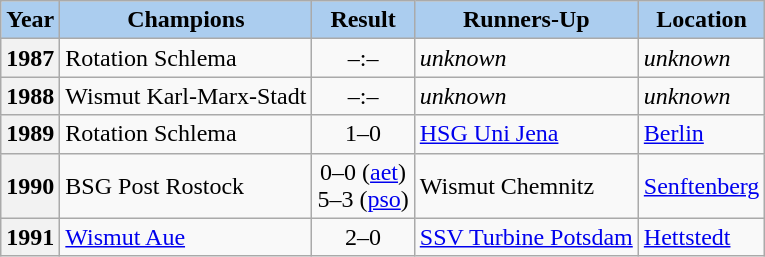<table class="wikitable">
<tr>
<th style="background:#ABCDEF;">Year</th>
<th style="background:#ABCDEF;">Champions</th>
<th style="background:#ABCDEF;">Result</th>
<th style="background:#ABCDEF;">Runners-Up</th>
<th style="background:#ABCDEF;">Location</th>
</tr>
<tr>
<th>1987</th>
<td>Rotation Schlema</td>
<td align=center>–:–</td>
<td><em>unknown</em></td>
<td><em>unknown</em></td>
</tr>
<tr>
<th>1988</th>
<td>Wismut Karl-Marx-Stadt</td>
<td align=center>–:–</td>
<td><em>unknown</em></td>
<td><em>unknown</em></td>
</tr>
<tr>
<th>1989</th>
<td>Rotation Schlema</td>
<td align=center>1–0</td>
<td><a href='#'>HSG Uni Jena</a></td>
<td><a href='#'>Berlin</a></td>
</tr>
<tr>
<th>1990</th>
<td>BSG Post Rostock</td>
<td align=center>0–0 (<a href='#'>aet</a>)<br>5–3 (<a href='#'>pso</a>)</td>
<td>Wismut Chemnitz</td>
<td><a href='#'>Senftenberg</a></td>
</tr>
<tr>
<th>1991</th>
<td><a href='#'>Wismut Aue</a></td>
<td align=center>2–0</td>
<td><a href='#'>SSV Turbine Potsdam</a></td>
<td><a href='#'>Hettstedt</a></td>
</tr>
</table>
